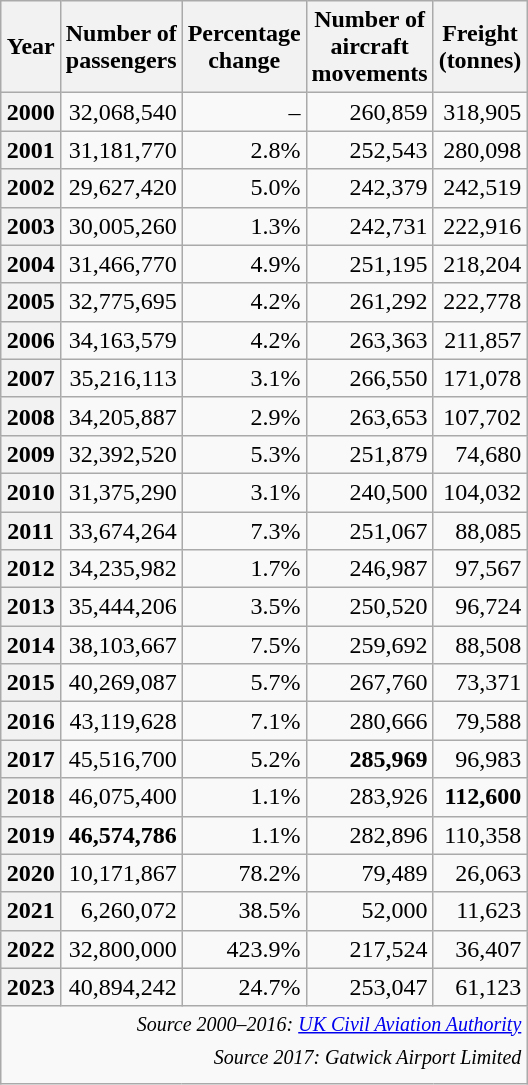<table class="wikitable sortable" style="text-align:right; margin:auto;">
<tr>
<th>Year</th>
<th>Number of<br>passengers<br></th>
<th>Percentage<br>change</th>
<th>Number of<br>aircraft<br>movements<br></th>
<th>Freight<br>(tonnes)</th>
</tr>
<tr>
<th>2000</th>
<td>32,068,540</td>
<td>–</td>
<td>260,859</td>
<td>318,905</td>
</tr>
<tr>
<th>2001</th>
<td>31,181,770</td>
<td>2.8%</td>
<td>252,543</td>
<td>280,098</td>
</tr>
<tr>
<th>2002</th>
<td>29,627,420</td>
<td>5.0%</td>
<td>242,379</td>
<td>242,519</td>
</tr>
<tr>
<th>2003</th>
<td>30,005,260</td>
<td>1.3%</td>
<td>242,731</td>
<td>222,916</td>
</tr>
<tr>
<th>2004</th>
<td>31,466,770</td>
<td>4.9%</td>
<td>251,195</td>
<td>218,204</td>
</tr>
<tr>
<th>2005</th>
<td>32,775,695</td>
<td>4.2%</td>
<td>261,292</td>
<td>222,778</td>
</tr>
<tr>
<th>2006</th>
<td>34,163,579</td>
<td>4.2%</td>
<td>263,363</td>
<td>211,857</td>
</tr>
<tr>
<th>2007</th>
<td>35,216,113</td>
<td>3.1%</td>
<td>266,550</td>
<td>171,078</td>
</tr>
<tr>
<th>2008</th>
<td>34,205,887</td>
<td>2.9%</td>
<td>263,653</td>
<td>107,702</td>
</tr>
<tr>
<th>2009</th>
<td>32,392,520</td>
<td>5.3%</td>
<td>251,879</td>
<td>74,680</td>
</tr>
<tr>
<th>2010</th>
<td>31,375,290</td>
<td>3.1%</td>
<td>240,500</td>
<td>104,032</td>
</tr>
<tr>
<th>2011</th>
<td>33,674,264</td>
<td>7.3%</td>
<td>251,067</td>
<td>88,085</td>
</tr>
<tr>
<th>2012</th>
<td>34,235,982</td>
<td>1.7%</td>
<td>246,987</td>
<td>97,567</td>
</tr>
<tr>
<th>2013</th>
<td>35,444,206</td>
<td>3.5%</td>
<td>250,520</td>
<td>96,724</td>
</tr>
<tr>
<th>2014</th>
<td>38,103,667</td>
<td>7.5%</td>
<td>259,692</td>
<td>88,508</td>
</tr>
<tr>
<th>2015</th>
<td>40,269,087</td>
<td>5.7%</td>
<td>267,760</td>
<td>73,371</td>
</tr>
<tr>
<th>2016</th>
<td>43,119,628</td>
<td>7.1%</td>
<td>280,666</td>
<td>79,588</td>
</tr>
<tr>
<th>2017</th>
<td>45,516,700</td>
<td>5.2%</td>
<td><strong>285,969</strong></td>
<td>96,983</td>
</tr>
<tr>
<th>2018</th>
<td>46,075,400</td>
<td>1.1%</td>
<td>283,926</td>
<td><strong>112,600</strong></td>
</tr>
<tr>
<th>2019</th>
<td><strong>46,574,786</strong></td>
<td>1.1%</td>
<td>282,896</td>
<td>110,358</td>
</tr>
<tr>
<th>2020</th>
<td>10,171,867</td>
<td>78.2%</td>
<td>79,489</td>
<td>26,063</td>
</tr>
<tr>
<th>2021</th>
<td>6,260,072</td>
<td>38.5%</td>
<td>52,000</td>
<td>11,623</td>
</tr>
<tr>
<th>2022</th>
<td>32,800,000</td>
<td>423.9%</td>
<td>217,524</td>
<td>36,407</td>
</tr>
<tr>
<th>2023</th>
<td>40,894,242</td>
<td>24.7%</td>
<td>253,047</td>
<td>61,123</td>
</tr>
<tr class="sortbottom">
<td colspan="5" style="text-align:right;"><sup><em>Source 2000–2016: <a href='#'>UK Civil Aviation Authority</a></em></sup><br><sup><em>Source 2017: Gatwick Airport Limited</em></sup></td>
</tr>
</table>
